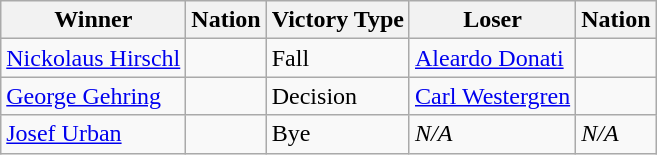<table class="wikitable sortable" style="text-align:left;">
<tr>
<th>Winner</th>
<th>Nation</th>
<th>Victory Type</th>
<th>Loser</th>
<th>Nation</th>
</tr>
<tr>
<td><a href='#'>Nickolaus Hirschl</a></td>
<td></td>
<td>Fall</td>
<td><a href='#'>Aleardo Donati</a></td>
<td></td>
</tr>
<tr>
<td><a href='#'>George Gehring</a></td>
<td></td>
<td>Decision</td>
<td><a href='#'>Carl Westergren</a></td>
<td></td>
</tr>
<tr>
<td><a href='#'>Josef Urban</a></td>
<td></td>
<td>Bye</td>
<td><em>N/A</em></td>
<td><em>N/A</em></td>
</tr>
</table>
